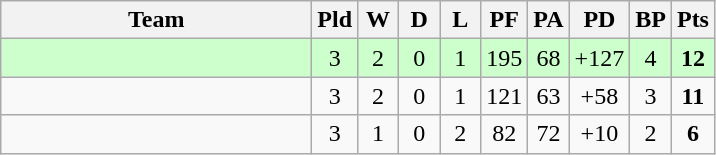<table class="wikitable" style="text-align:center;">
<tr>
<th width=200>Team</th>
<th width=20>Pld</th>
<th width=20>W</th>
<th width=20>D</th>
<th width=20>L</th>
<th width=20>PF</th>
<th width=20>PA</th>
<th width=30>PD</th>
<th width=20>BP</th>
<th width=20>Pts</th>
</tr>
<tr style="background:#cfc;">
<td style="text-align:left"></td>
<td>3</td>
<td>2</td>
<td>0</td>
<td>1</td>
<td>195</td>
<td>68</td>
<td>+127</td>
<td>4</td>
<td><strong>12</strong></td>
</tr>
<tr>
<td style="text-align:left"></td>
<td>3</td>
<td>2</td>
<td>0</td>
<td>1</td>
<td>121</td>
<td>63</td>
<td>+58</td>
<td>3</td>
<td><strong>11</strong></td>
</tr>
<tr>
<td style="text-align:left"></td>
<td>3</td>
<td>1</td>
<td>0</td>
<td>2</td>
<td>82</td>
<td>72</td>
<td>+10</td>
<td>2</td>
<td><strong>6</strong></td>
</tr>
</table>
